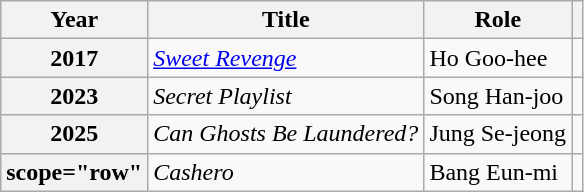<table class="wikitable plainrowheaders sortable">
<tr>
<th scope="col">Year</th>
<th scope="col">Title</th>
<th scope="col">Role</th>
<th scope="col" class="unsortable"></th>
</tr>
<tr>
<th scope="row">2017</th>
<td><em><a href='#'>Sweet Revenge</a></em></td>
<td>Ho Goo-hee</td>
<td style="text-align:center"></td>
</tr>
<tr>
<th scope="row">2023</th>
<td><em>Secret Playlist</em></td>
<td>Song Han-joo</td>
<td style="text-align:center"></td>
</tr>
<tr>
<th scope="row">2025</th>
<td><em>Can Ghosts Be Laundered?</em></td>
<td>Jung Se-jeong</td>
<td style="text-align:center"></td>
</tr>
<tr>
<th>scope="row" </th>
<td><em>Cashero</em></td>
<td>Bang Eun-mi</td>
<td style="text-align:center"></td>
</tr>
</table>
